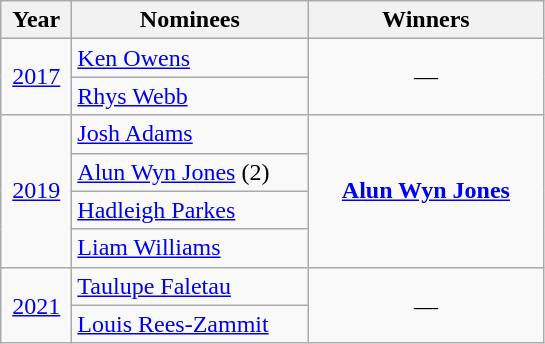<table class="wikitable">
<tr>
<th width=40>Year</th>
<th width=150>Nominees</th>
<th width=150>Winners</th>
</tr>
<tr>
<td align=center rowspan=2><a href='#'>2017</a></td>
<td><a href='#'>Ken Owens</a></td>
<td align=center rowspan=2>—</td>
</tr>
<tr>
<td><a href='#'>Rhys Webb</a></td>
</tr>
<tr>
<td align=center rowspan=4><a href='#'>2019</a></td>
<td><a href='#'>Josh Adams</a></td>
<td align=center rowspan=4><strong><a href='#'>Alun Wyn Jones</a></strong></td>
</tr>
<tr>
<td><a href='#'>Alun Wyn Jones</a> (2)</td>
</tr>
<tr>
<td><a href='#'>Hadleigh Parkes</a></td>
</tr>
<tr>
<td><a href='#'>Liam Williams</a></td>
</tr>
<tr>
<td align=center rowspan=2><a href='#'>2021</a></td>
<td><a href='#'>Taulupe Faletau</a></td>
<td align=center rowspan=2>—</td>
</tr>
<tr>
<td><a href='#'>Louis Rees-Zammit</a></td>
</tr>
</table>
